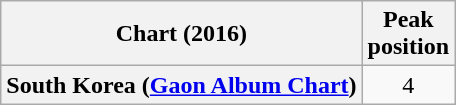<table class="wikitable sortable plainrowheaders">
<tr>
<th>Chart (2016)</th>
<th>Peak<br>position</th>
</tr>
<tr>
<th scope="row">South Korea (<a href='#'>Gaon Album Chart</a>)</th>
<td align="center">4</td>
</tr>
</table>
